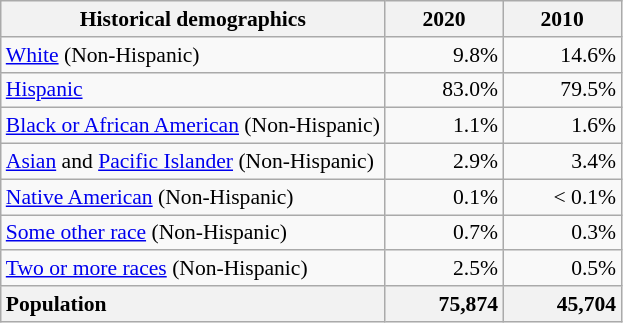<table class="wikitable" style="font-size: 90%; text-align: right;">
<tr>
<th>Historical demographics</th>
<th style="width: 5em;">2020</th>
<th style="width: 5em;">2010</th>
</tr>
<tr>
<td style="text-align:left"><a href='#'>White</a> (Non-Hispanic)</td>
<td>9.8%</td>
<td>14.6%</td>
</tr>
<tr>
<td style="text-align:left"><a href='#'>Hispanic</a></td>
<td>83.0%</td>
<td>79.5%</td>
</tr>
<tr>
<td style="text-align:left"><a href='#'>Black or African American</a> (Non-Hispanic)</td>
<td>1.1%</td>
<td>1.6%</td>
</tr>
<tr>
<td style="text-align:left"><a href='#'>Asian</a> and <a href='#'>Pacific Islander</a> (Non-Hispanic)</td>
<td>2.9%</td>
<td>3.4%</td>
</tr>
<tr>
<td style="text-align:left"><a href='#'>Native American</a> (Non-Hispanic)</td>
<td>0.1%</td>
<td>< 0.1%</td>
</tr>
<tr>
<td style="text-align:left"><a href='#'>Some other race</a> (Non-Hispanic)</td>
<td>0.7%</td>
<td>0.3%</td>
</tr>
<tr>
<td style="text-align:left"><a href='#'>Two or more races</a> (Non-Hispanic)</td>
<td>2.5%</td>
<td>0.5%</td>
</tr>
<tr>
<th style="text-align:left">Population</th>
<th style="text-align:right">75,874</th>
<th style="text-align:right">45,704</th>
</tr>
</table>
